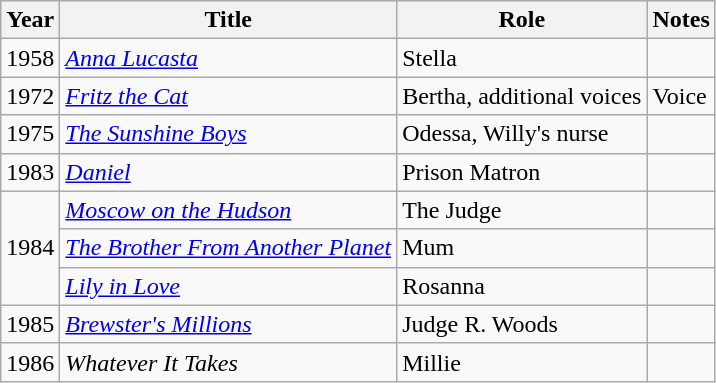<table class="wikitable sortable">
<tr>
<th>Year</th>
<th>Title</th>
<th>Role</th>
<th class="unsortable">Notes</th>
</tr>
<tr>
<td>1958</td>
<td><em><a href='#'>Anna Lucasta</a></em></td>
<td>Stella</td>
<td></td>
</tr>
<tr>
<td>1972</td>
<td><em><a href='#'>Fritz the Cat</a></em></td>
<td>Bertha, additional voices</td>
<td>Voice</td>
</tr>
<tr>
<td>1975</td>
<td><em><a href='#'>The Sunshine Boys</a></em></td>
<td>Odessa, Willy's nurse</td>
<td></td>
</tr>
<tr>
<td>1983</td>
<td><em><a href='#'>Daniel</a></em></td>
<td>Prison Matron</td>
<td></td>
</tr>
<tr>
<td rowspan = "3">1984</td>
<td><em><a href='#'>Moscow on the Hudson</a></em></td>
<td>The Judge</td>
<td></td>
</tr>
<tr>
<td><em><a href='#'>The Brother From Another Planet</a></em></td>
<td>Mum</td>
<td></td>
</tr>
<tr>
<td><em><a href='#'>Lily in Love</a></em></td>
<td>Rosanna</td>
<td></td>
</tr>
<tr>
<td>1985</td>
<td><em><a href='#'>Brewster's Millions</a></em></td>
<td>Judge R. Woods</td>
<td></td>
</tr>
<tr>
<td>1986</td>
<td><em>Whatever It Takes</em></td>
<td>Millie</td>
<td></td>
</tr>
</table>
